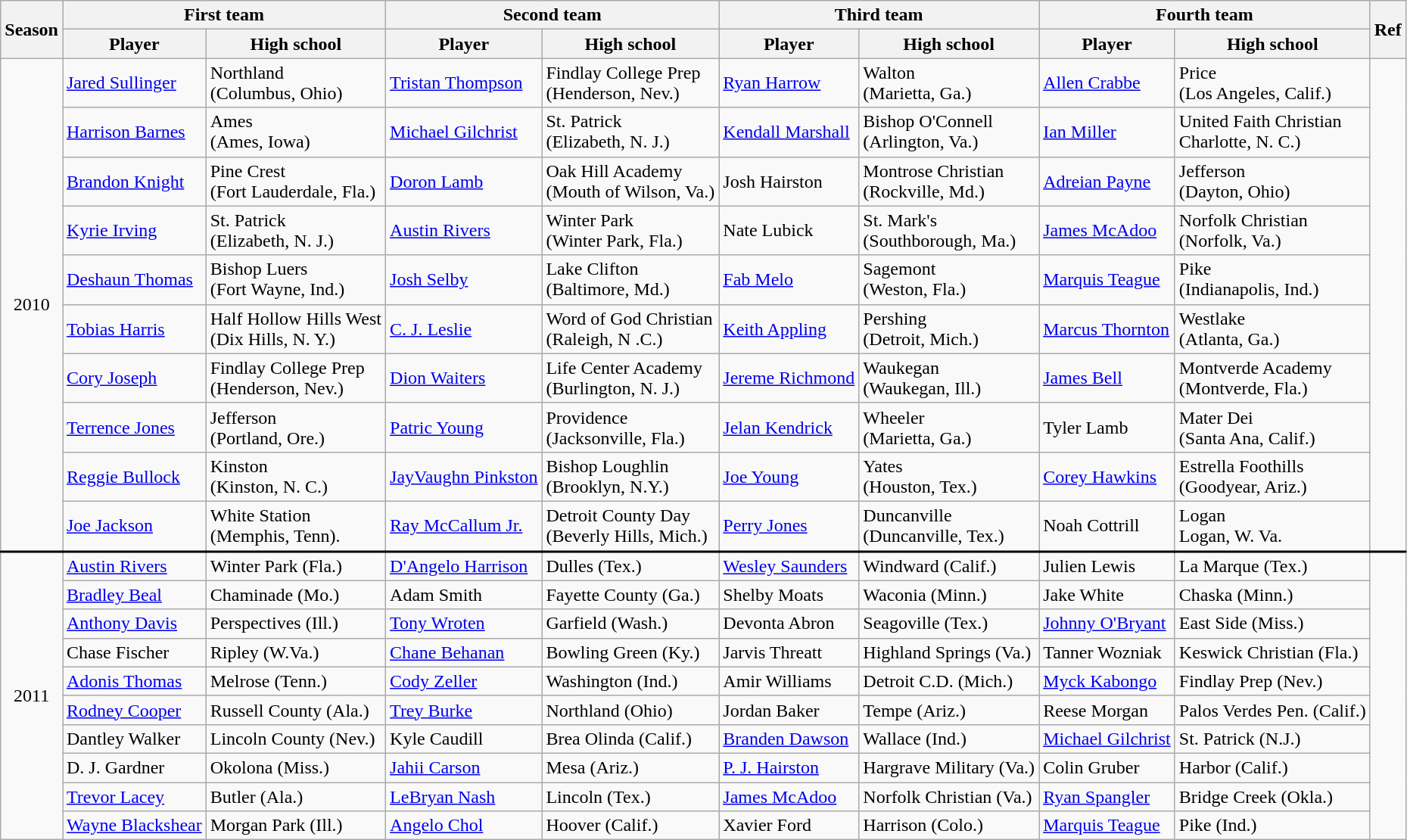<table class="wikitable" style="width:98%">
<tr>
<th rowspan=2>Season</th>
<th colspan=2>First team</th>
<th colspan=2>Second team</th>
<th colspan=2>Third team</th>
<th colspan=2>Fourth team</th>
<th rowspan=2>Ref</th>
</tr>
<tr>
<th>Player</th>
<th>High school</th>
<th>Player</th>
<th>High school</th>
<th>Player</th>
<th>High school</th>
<th>Player</th>
<th>High school</th>
</tr>
<tr>
<td rowspan=10 style="text-align:center;">2010</td>
<td><a href='#'>Jared Sullinger</a></td>
<td>Northland <br>(Columbus, Ohio)</td>
<td><a href='#'>Tristan Thompson</a></td>
<td>Findlay College Prep<br>(Henderson, Nev.)</td>
<td><a href='#'>Ryan Harrow</a></td>
<td>Walton<br>(Marietta, Ga.)</td>
<td><a href='#'>Allen Crabbe</a></td>
<td>Price<br>(Los Angeles, Calif.)</td>
<td rowspan=10></td>
</tr>
<tr>
<td><a href='#'>Harrison Barnes</a></td>
<td>Ames<br>(Ames, Iowa)</td>
<td><a href='#'>Michael Gilchrist</a></td>
<td>St. Patrick<br>(Elizabeth, N. J.)</td>
<td><a href='#'>Kendall Marshall</a></td>
<td>Bishop O'Connell<br>(Arlington, Va.)</td>
<td><a href='#'>Ian Miller</a></td>
<td>United Faith Christian<br>Charlotte, N. C.)</td>
</tr>
<tr>
<td><a href='#'>Brandon Knight</a></td>
<td>Pine Crest<br>(Fort Lauderdale, Fla.)</td>
<td><a href='#'>Doron Lamb</a></td>
<td>Oak Hill Academy<br>(Mouth of Wilson, Va.)</td>
<td>Josh Hairston</td>
<td>Montrose Christian<br>(Rockville, Md.)</td>
<td><a href='#'>Adreian Payne</a></td>
<td>Jefferson<br>(Dayton, Ohio)</td>
</tr>
<tr>
<td><a href='#'>Kyrie Irving</a></td>
<td>St. Patrick<br>(Elizabeth, N. J.)</td>
<td><a href='#'>Austin Rivers</a></td>
<td>Winter Park<br>(Winter Park, Fla.)</td>
<td>Nate Lubick</td>
<td>St. Mark's<br>(Southborough, Ma.)</td>
<td><a href='#'>James McAdoo</a></td>
<td>Norfolk Christian<br>(Norfolk, Va.)</td>
</tr>
<tr>
<td><a href='#'>Deshaun Thomas</a></td>
<td>Bishop Luers<br>(Fort Wayne, Ind.)</td>
<td><a href='#'>Josh Selby</a></td>
<td>Lake Clifton<br>(Baltimore, Md.)</td>
<td><a href='#'>Fab Melo</a></td>
<td>Sagemont<br>(Weston, Fla.)</td>
<td><a href='#'>Marquis Teague</a></td>
<td>Pike<br>(Indianapolis, Ind.)</td>
</tr>
<tr>
<td><a href='#'>Tobias Harris</a></td>
<td>Half Hollow Hills West<br>(Dix Hills, N. Y.)</td>
<td><a href='#'>C. J. Leslie</a></td>
<td>Word of God Christian<br>(Raleigh, N .C.)</td>
<td><a href='#'>Keith Appling</a></td>
<td>Pershing<br>(Detroit, Mich.)</td>
<td><a href='#'>Marcus Thornton</a></td>
<td>Westlake<br>(Atlanta, Ga.)</td>
</tr>
<tr>
<td><a href='#'>Cory Joseph</a></td>
<td>Findlay College Prep<br>(Henderson, Nev.)</td>
<td><a href='#'>Dion Waiters</a></td>
<td>Life Center Academy<br>(Burlington, N. J.)</td>
<td><a href='#'>Jereme Richmond</a></td>
<td>Waukegan<br>(Waukegan, Ill.)</td>
<td><a href='#'>James Bell</a></td>
<td>Montverde Academy<br>(Montverde, Fla.)</td>
</tr>
<tr>
<td><a href='#'>Terrence Jones</a></td>
<td>Jefferson<br>(Portland, Ore.)</td>
<td><a href='#'>Patric Young</a></td>
<td>Providence<br>(Jacksonville, Fla.)</td>
<td><a href='#'>Jelan Kendrick</a></td>
<td>Wheeler<br>(Marietta, Ga.)</td>
<td>Tyler Lamb</td>
<td>Mater Dei<br>(Santa Ana, Calif.)</td>
</tr>
<tr>
<td><a href='#'>Reggie Bullock</a></td>
<td>Kinston<br>(Kinston, N. C.)</td>
<td><a href='#'>JayVaughn Pinkston</a></td>
<td>Bishop Loughlin<br>(Brooklyn, N.Y.)</td>
<td><a href='#'>Joe Young</a></td>
<td>Yates<br>(Houston, Tex.)</td>
<td><a href='#'>Corey Hawkins</a></td>
<td>Estrella Foothills<br>(Goodyear, Ariz.)</td>
</tr>
<tr>
<td><a href='#'>Joe Jackson</a></td>
<td>White Station<br>(Memphis, Tenn).</td>
<td><a href='#'>Ray McCallum Jr.</a></td>
<td>Detroit County Day<br>(Beverly Hills, Mich.)</td>
<td><a href='#'>Perry Jones</a></td>
<td>Duncanville<br>(Duncanville, Tex.)</td>
<td>Noah Cottrill</td>
<td>Logan<br>Logan, W. Va.</td>
</tr>
<tr style="border-top:2px solid black">
<td rowspan=10 style="text-align:center;">2011</td>
<td><a href='#'>Austin Rivers</a></td>
<td>Winter Park (Fla.)</td>
<td><a href='#'>D'Angelo Harrison</a></td>
<td>Dulles (Tex.)</td>
<td><a href='#'>Wesley Saunders</a></td>
<td>Windward (Calif.)</td>
<td>Julien Lewis</td>
<td>La Marque (Tex.)</td>
<td rowspan=10></td>
</tr>
<tr>
<td><a href='#'>Bradley Beal</a></td>
<td>Chaminade (Mo.)</td>
<td>Adam Smith</td>
<td>Fayette County (Ga.)</td>
<td>Shelby Moats</td>
<td>Waconia (Minn.)</td>
<td>Jake White</td>
<td>Chaska (Minn.)</td>
</tr>
<tr>
<td><a href='#'>Anthony Davis</a></td>
<td>Perspectives (Ill.)</td>
<td><a href='#'>Tony Wroten</a></td>
<td>Garfield (Wash.)</td>
<td>Devonta Abron</td>
<td>Seagoville (Tex.)</td>
<td><a href='#'>Johnny O'Bryant</a></td>
<td>East Side (Miss.)</td>
</tr>
<tr>
<td>Chase Fischer</td>
<td>Ripley (W.Va.)</td>
<td><a href='#'>Chane Behanan</a></td>
<td>Bowling Green (Ky.)</td>
<td>Jarvis Threatt</td>
<td>Highland Springs (Va.)</td>
<td>Tanner Wozniak</td>
<td>Keswick Christian (Fla.)</td>
</tr>
<tr>
<td><a href='#'>Adonis Thomas</a></td>
<td>Melrose (Tenn.)</td>
<td><a href='#'>Cody Zeller</a></td>
<td>Washington (Ind.)</td>
<td>Amir Williams</td>
<td>Detroit C.D. (Mich.)</td>
<td><a href='#'>Myck Kabongo</a></td>
<td>Findlay Prep (Nev.)</td>
</tr>
<tr>
<td><a href='#'>Rodney Cooper</a></td>
<td>Russell County (Ala.)</td>
<td><a href='#'>Trey Burke</a></td>
<td>Northland (Ohio)</td>
<td>Jordan Baker</td>
<td>Tempe (Ariz.)</td>
<td>Reese Morgan</td>
<td>Palos Verdes Pen. (Calif.)</td>
</tr>
<tr>
<td>Dantley Walker</td>
<td>Lincoln County (Nev.)</td>
<td>Kyle Caudill</td>
<td>Brea Olinda (Calif.)</td>
<td><a href='#'>Branden Dawson</a></td>
<td>Wallace (Ind.)</td>
<td><a href='#'>Michael Gilchrist</a></td>
<td>St. Patrick (N.J.)</td>
</tr>
<tr>
<td>D. J. Gardner</td>
<td>Okolona (Miss.)</td>
<td><a href='#'>Jahii Carson</a></td>
<td>Mesa (Ariz.)</td>
<td><a href='#'>P. J. Hairston</a></td>
<td>Hargrave Military (Va.)</td>
<td>Colin Gruber</td>
<td>Harbor (Calif.)</td>
</tr>
<tr>
<td><a href='#'>Trevor Lacey</a></td>
<td>Butler (Ala.)</td>
<td><a href='#'>LeBryan Nash</a></td>
<td>Lincoln (Tex.)</td>
<td><a href='#'>James McAdoo</a></td>
<td>Norfolk Christian (Va.)</td>
<td><a href='#'>Ryan Spangler</a></td>
<td>Bridge Creek (Okla.)</td>
</tr>
<tr>
<td><a href='#'>Wayne Blackshear</a></td>
<td>Morgan Park (Ill.)</td>
<td><a href='#'>Angelo Chol</a></td>
<td>Hoover (Calif.)</td>
<td>Xavier Ford</td>
<td>Harrison (Colo.)</td>
<td><a href='#'>Marquis Teague</a></td>
<td>Pike (Ind.)</td>
</tr>
</table>
